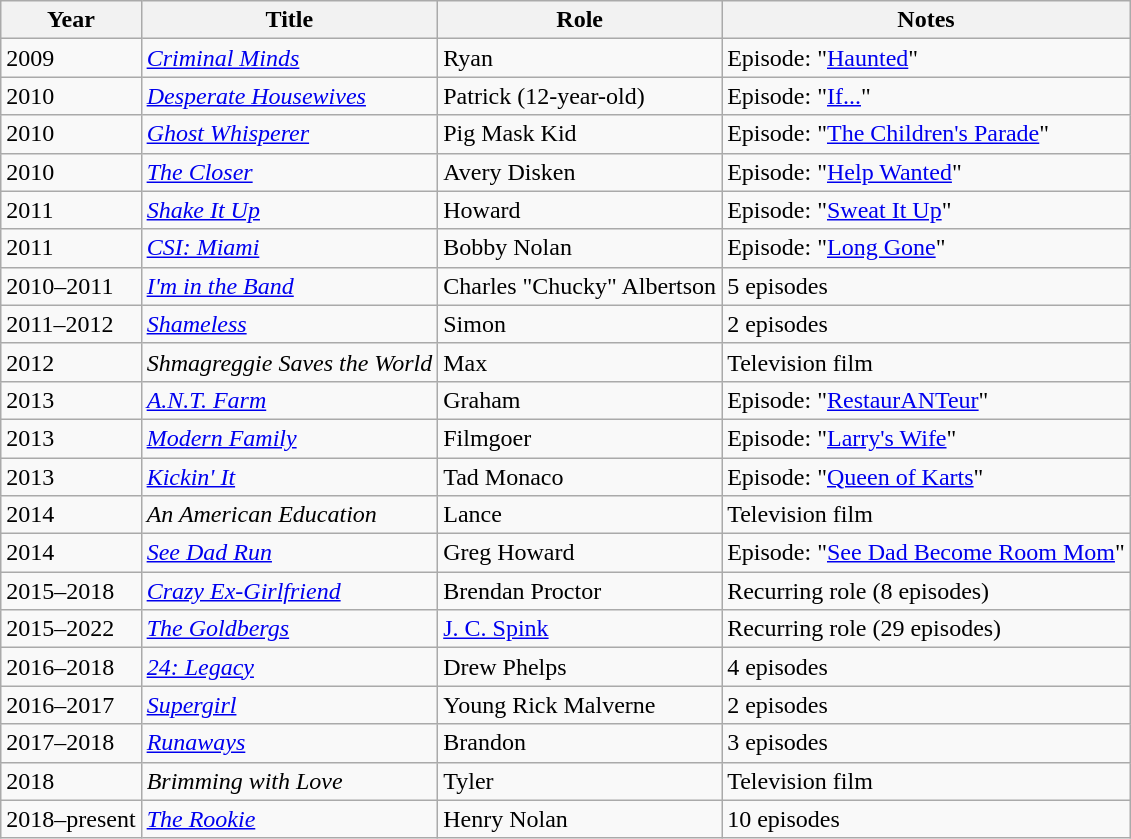<table class="wikitable sortable">
<tr>
<th>Year</th>
<th>Title</th>
<th>Role</th>
<th>Notes</th>
</tr>
<tr>
<td>2009</td>
<td><em><a href='#'>Criminal Minds</a></em></td>
<td>Ryan</td>
<td>Episode: "<a href='#'>Haunted</a>"</td>
</tr>
<tr>
<td>2010</td>
<td><em><a href='#'>Desperate Housewives</a></em></td>
<td>Patrick (12-year-old)</td>
<td>Episode: "<a href='#'>If...</a>"</td>
</tr>
<tr>
<td>2010</td>
<td><em><a href='#'>Ghost Whisperer</a></em></td>
<td>Pig Mask Kid</td>
<td>Episode: "<a href='#'>The Children's Parade</a>"</td>
</tr>
<tr>
<td>2010</td>
<td><em><a href='#'>The Closer</a></em></td>
<td>Avery Disken</td>
<td>Episode: "<a href='#'>Help Wanted</a>"</td>
</tr>
<tr>
<td>2011</td>
<td><em><a href='#'>Shake It Up</a></em></td>
<td>Howard</td>
<td>Episode: "<a href='#'>Sweat It Up</a>"</td>
</tr>
<tr>
<td>2011</td>
<td><em><a href='#'>CSI: Miami</a></em></td>
<td>Bobby Nolan</td>
<td>Episode: "<a href='#'>Long Gone</a>"</td>
</tr>
<tr>
<td>2010–2011</td>
<td><em><a href='#'>I'm in the Band</a></em></td>
<td>Charles "Chucky" Albertson</td>
<td>5 episodes</td>
</tr>
<tr>
<td>2011–2012</td>
<td><em><a href='#'>Shameless</a></em></td>
<td>Simon</td>
<td>2 episodes</td>
</tr>
<tr>
<td>2012</td>
<td><em>Shmagreggie Saves the World</em></td>
<td>Max</td>
<td>Television film</td>
</tr>
<tr>
<td>2013</td>
<td><em><a href='#'>A.N.T. Farm</a></em></td>
<td>Graham</td>
<td>Episode: "<a href='#'>RestaurANTeur</a>"</td>
</tr>
<tr>
<td>2013</td>
<td><em><a href='#'>Modern Family</a></em></td>
<td>Filmgoer</td>
<td>Episode: "<a href='#'>Larry's Wife</a>"</td>
</tr>
<tr>
<td>2013</td>
<td><em><a href='#'>Kickin' It</a></em></td>
<td>Tad Monaco</td>
<td>Episode: "<a href='#'>Queen of Karts</a>"</td>
</tr>
<tr>
<td>2014</td>
<td><em>An American Education</em></td>
<td>Lance</td>
<td>Television film</td>
</tr>
<tr>
<td>2014</td>
<td><em><a href='#'>See Dad Run</a></em></td>
<td>Greg Howard</td>
<td>Episode: "<a href='#'>See Dad Become Room Mom</a>"</td>
</tr>
<tr>
<td>2015–2018</td>
<td><em><a href='#'>Crazy Ex-Girlfriend</a></em></td>
<td>Brendan Proctor</td>
<td>Recurring role (8 episodes)</td>
</tr>
<tr>
<td>2015–2022</td>
<td><em><a href='#'>The Goldbergs</a></em></td>
<td><a href='#'>J. C. Spink</a></td>
<td>Recurring role (29 episodes)</td>
</tr>
<tr>
<td>2016–2018</td>
<td><em><a href='#'>24: Legacy</a></em></td>
<td>Drew Phelps</td>
<td>4 episodes</td>
</tr>
<tr>
<td>2016–2017</td>
<td><em><a href='#'>Supergirl</a></em></td>
<td>Young Rick Malverne</td>
<td>2 episodes</td>
</tr>
<tr>
<td>2017–2018</td>
<td><em><a href='#'>Runaways</a></em></td>
<td>Brandon</td>
<td>3 episodes</td>
</tr>
<tr>
<td>2018</td>
<td><em>Brimming with Love</em></td>
<td>Tyler</td>
<td>Television film</td>
</tr>
<tr>
<td>2018–present</td>
<td><em><a href='#'>The Rookie</a></em></td>
<td>Henry Nolan</td>
<td>10 episodes</td>
</tr>
</table>
